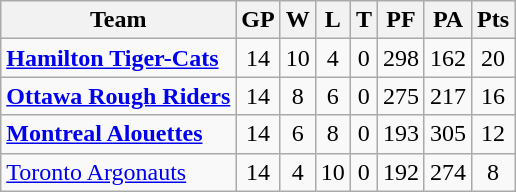<table class="wikitable">
<tr>
<th>Team</th>
<th>GP</th>
<th>W</th>
<th>L</th>
<th>T</th>
<th>PF</th>
<th>PA</th>
<th>Pts</th>
</tr>
<tr align="center">
<td align="left"><strong><a href='#'>Hamilton Tiger-Cats</a></strong></td>
<td>14</td>
<td>10</td>
<td>4</td>
<td>0</td>
<td>298</td>
<td>162</td>
<td>20</td>
</tr>
<tr align="center">
<td align="left"><strong><a href='#'>Ottawa Rough Riders</a></strong></td>
<td>14</td>
<td>8</td>
<td>6</td>
<td>0</td>
<td>275</td>
<td>217</td>
<td>16</td>
</tr>
<tr align="center">
<td align="left"><strong><a href='#'>Montreal Alouettes</a></strong></td>
<td>14</td>
<td>6</td>
<td>8</td>
<td>0</td>
<td>193</td>
<td>305</td>
<td>12</td>
</tr>
<tr align="center">
<td align="left"><a href='#'>Toronto Argonauts</a></td>
<td>14</td>
<td>4</td>
<td>10</td>
<td>0</td>
<td>192</td>
<td>274</td>
<td>8</td>
</tr>
</table>
